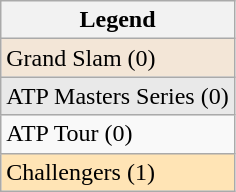<table class=wikitable>
<tr>
<th>Legend</th>
</tr>
<tr bgcolor=f3e6d7>
<td>Grand Slam (0)</td>
</tr>
<tr bgcolor=e9e9e9>
<td>ATP Masters Series (0)</td>
</tr>
<tr bgcolor=>
<td>ATP Tour (0)</td>
</tr>
<tr bgcolor=moccasin>
<td>Challengers (1)</td>
</tr>
</table>
